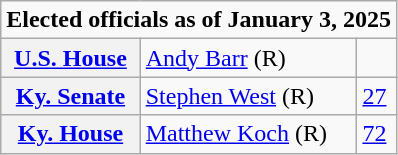<table class=wikitable>
<tr>
<td colspan="3"><strong>Elected officials as of January 3, 2025</strong></td>
</tr>
<tr>
<th scope=row><a href='#'>U.S. House</a></th>
<td><a href='#'>Andy Barr</a> (R)</td>
<td></td>
</tr>
<tr>
<th scope=row><a href='#'>Ky. Senate</a></th>
<td><a href='#'>Stephen West</a> (R)</td>
<td><a href='#'>27</a></td>
</tr>
<tr>
<th scope=row><a href='#'>Ky. House</a></th>
<td><a href='#'>Matthew Koch</a> (R)</td>
<td><a href='#'>72</a></td>
</tr>
</table>
